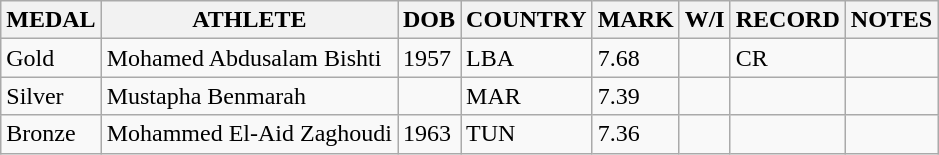<table class="wikitable">
<tr>
<th>MEDAL</th>
<th>ATHLETE</th>
<th>DOB</th>
<th>COUNTRY</th>
<th>MARK</th>
<th>W/I</th>
<th>RECORD</th>
<th>NOTES</th>
</tr>
<tr>
<td>Gold</td>
<td>Mohamed Abdusalam Bishti</td>
<td>1957</td>
<td>LBA</td>
<td>7.68</td>
<td></td>
<td>CR</td>
<td></td>
</tr>
<tr>
<td>Silver</td>
<td>Mustapha Benmarah</td>
<td></td>
<td>MAR</td>
<td>7.39</td>
<td></td>
<td></td>
<td></td>
</tr>
<tr>
<td>Bronze</td>
<td>Mohammed El-Aid Zaghoudi</td>
<td>1963</td>
<td>TUN</td>
<td>7.36</td>
<td></td>
<td></td>
<td></td>
</tr>
</table>
